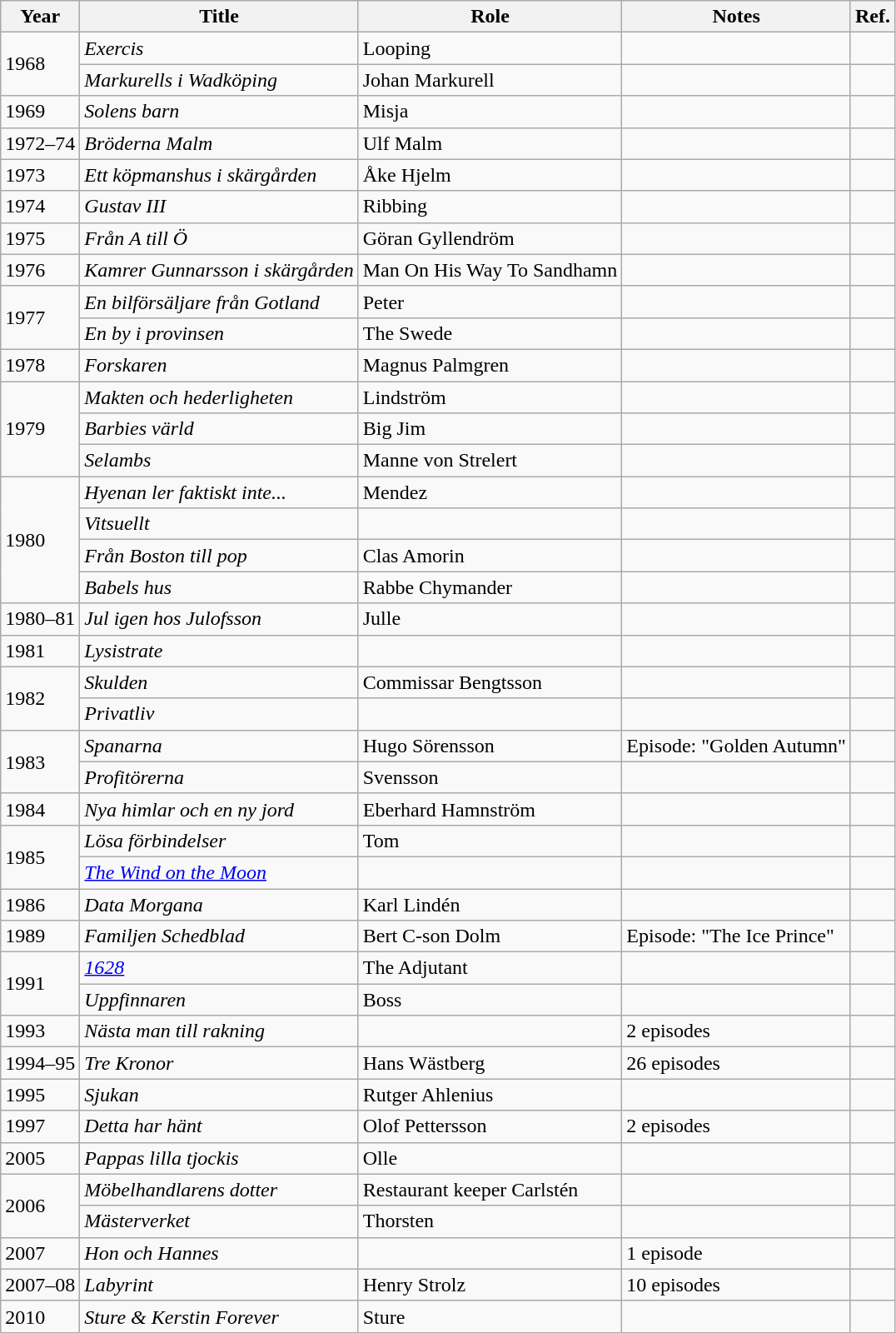<table class="wikitable">
<tr>
<th>Year</th>
<th>Title</th>
<th>Role</th>
<th>Notes</th>
<th>Ref.</th>
</tr>
<tr>
<td rowspan="2">1968</td>
<td><em>Exercis</em></td>
<td>Looping</td>
<td></td>
<td></td>
</tr>
<tr>
<td><em>Markurells i Wadköping</em></td>
<td>Johan Markurell</td>
<td></td>
<td></td>
</tr>
<tr>
<td>1969</td>
<td><em>Solens barn</em></td>
<td>Misja</td>
<td></td>
<td></td>
</tr>
<tr>
<td>1972–74</td>
<td><em>Bröderna Malm</em></td>
<td>Ulf Malm</td>
<td></td>
<td></td>
</tr>
<tr>
<td>1973</td>
<td><em>Ett köpmanshus i skärgården</em></td>
<td>Åke Hjelm</td>
<td></td>
<td></td>
</tr>
<tr>
<td>1974</td>
<td><em>Gustav III</em></td>
<td>Ribbing</td>
<td></td>
<td></td>
</tr>
<tr>
<td>1975</td>
<td><em>Från A till Ö</em></td>
<td>Göran Gyllendröm</td>
<td></td>
<td></td>
</tr>
<tr>
<td>1976</td>
<td><em>Kamrer Gunnarsson i skärgården</em></td>
<td>Man On His Way To Sandhamn</td>
<td></td>
<td></td>
</tr>
<tr>
<td rowspan="2">1977</td>
<td><em>En bilförsäljare från Gotland</em></td>
<td>Peter</td>
<td></td>
<td></td>
</tr>
<tr>
<td><em>En by i provinsen</em></td>
<td>The Swede</td>
<td></td>
<td></td>
</tr>
<tr>
<td>1978</td>
<td><em>Forskaren</em></td>
<td>Magnus Palmgren</td>
<td></td>
<td></td>
</tr>
<tr>
<td rowspan="3">1979</td>
<td><em>Makten och hederligheten</em></td>
<td>Lindström</td>
<td></td>
<td></td>
</tr>
<tr>
<td><em>Barbies värld</em></td>
<td>Big Jim</td>
<td></td>
<td></td>
</tr>
<tr>
<td><em>Selambs</em></td>
<td>Manne von Strelert</td>
<td></td>
<td></td>
</tr>
<tr>
<td rowspan="4">1980</td>
<td><em>Hyenan ler faktiskt inte...</em></td>
<td>Mendez</td>
<td></td>
<td></td>
</tr>
<tr>
<td><em>Vitsuellt</em></td>
<td></td>
<td></td>
<td></td>
</tr>
<tr>
<td><em>Från Boston till pop</em></td>
<td>Clas Amorin</td>
<td></td>
<td></td>
</tr>
<tr>
<td><em>Babels hus</em></td>
<td>Rabbe Chymander</td>
<td></td>
<td></td>
</tr>
<tr>
<td>1980–81</td>
<td><em>Jul igen hos Julofsson</em></td>
<td>Julle</td>
<td></td>
<td></td>
</tr>
<tr>
<td>1981</td>
<td><em>Lysistrate</em></td>
<td></td>
<td></td>
<td></td>
</tr>
<tr>
<td rowspan="2">1982</td>
<td><em>Skulden</em></td>
<td>Commissar Bengtsson</td>
<td></td>
<td></td>
</tr>
<tr>
<td><em>Privatliv</em></td>
<td></td>
<td></td>
<td></td>
</tr>
<tr>
<td rowspan="2">1983</td>
<td><em>Spanarna</em></td>
<td>Hugo Sörensson</td>
<td>Episode: "Golden Autumn"</td>
<td></td>
</tr>
<tr>
<td><em>Profitörerna</em></td>
<td>Svensson</td>
<td></td>
<td></td>
</tr>
<tr>
<td>1984</td>
<td><em>Nya himlar och en ny jord</em></td>
<td>Eberhard Hamnström</td>
<td></td>
<td></td>
</tr>
<tr>
<td rowspan="2">1985</td>
<td><em>Lösa förbindelser</em></td>
<td>Tom</td>
<td></td>
<td></td>
</tr>
<tr>
<td><em><a href='#'>The Wind on the Moon</a></em></td>
<td></td>
<td></td>
<td></td>
</tr>
<tr>
<td>1986</td>
<td><em>Data Morgana</em></td>
<td>Karl Lindén</td>
<td></td>
<td></td>
</tr>
<tr>
<td>1989</td>
<td><em>Familjen Schedblad</em></td>
<td>Bert C-son Dolm</td>
<td>Episode: "The Ice Prince"</td>
<td></td>
</tr>
<tr>
<td rowspan="2">1991</td>
<td><em><a href='#'>1628</a></em></td>
<td>The Adjutant</td>
<td></td>
<td></td>
</tr>
<tr>
<td><em>Uppfinnaren</em></td>
<td>Boss</td>
<td></td>
<td></td>
</tr>
<tr>
<td>1993</td>
<td><em>Nästa man till rakning</em></td>
<td></td>
<td>2 episodes</td>
<td></td>
</tr>
<tr>
<td>1994–95</td>
<td><em>Tre Kronor</em></td>
<td>Hans Wästberg</td>
<td>26 episodes</td>
<td></td>
</tr>
<tr>
<td>1995</td>
<td><em>Sjukan</em></td>
<td>Rutger Ahlenius</td>
<td></td>
<td></td>
</tr>
<tr>
<td>1997</td>
<td><em>Detta har hänt</em></td>
<td>Olof Pettersson</td>
<td>2 episodes</td>
<td></td>
</tr>
<tr>
<td>2005</td>
<td><em>Pappas lilla tjockis</em></td>
<td>Olle</td>
<td></td>
<td></td>
</tr>
<tr>
<td rowspan="2">2006</td>
<td><em>Möbelhandlarens dotter</em></td>
<td>Restaurant keeper Carlstén</td>
<td></td>
<td></td>
</tr>
<tr>
<td><em>Mästerverket</em></td>
<td>Thorsten</td>
<td></td>
<td></td>
</tr>
<tr>
<td>2007</td>
<td><em>Hon och Hannes</em></td>
<td></td>
<td>1 episode</td>
<td></td>
</tr>
<tr>
<td>2007–08</td>
<td><em>Labyrint</em></td>
<td>Henry Strolz</td>
<td>10 episodes</td>
<td></td>
</tr>
<tr>
<td>2010</td>
<td><em>Sture & Kerstin Forever</em></td>
<td>Sture</td>
<td></td>
<td></td>
</tr>
<tr>
</tr>
</table>
